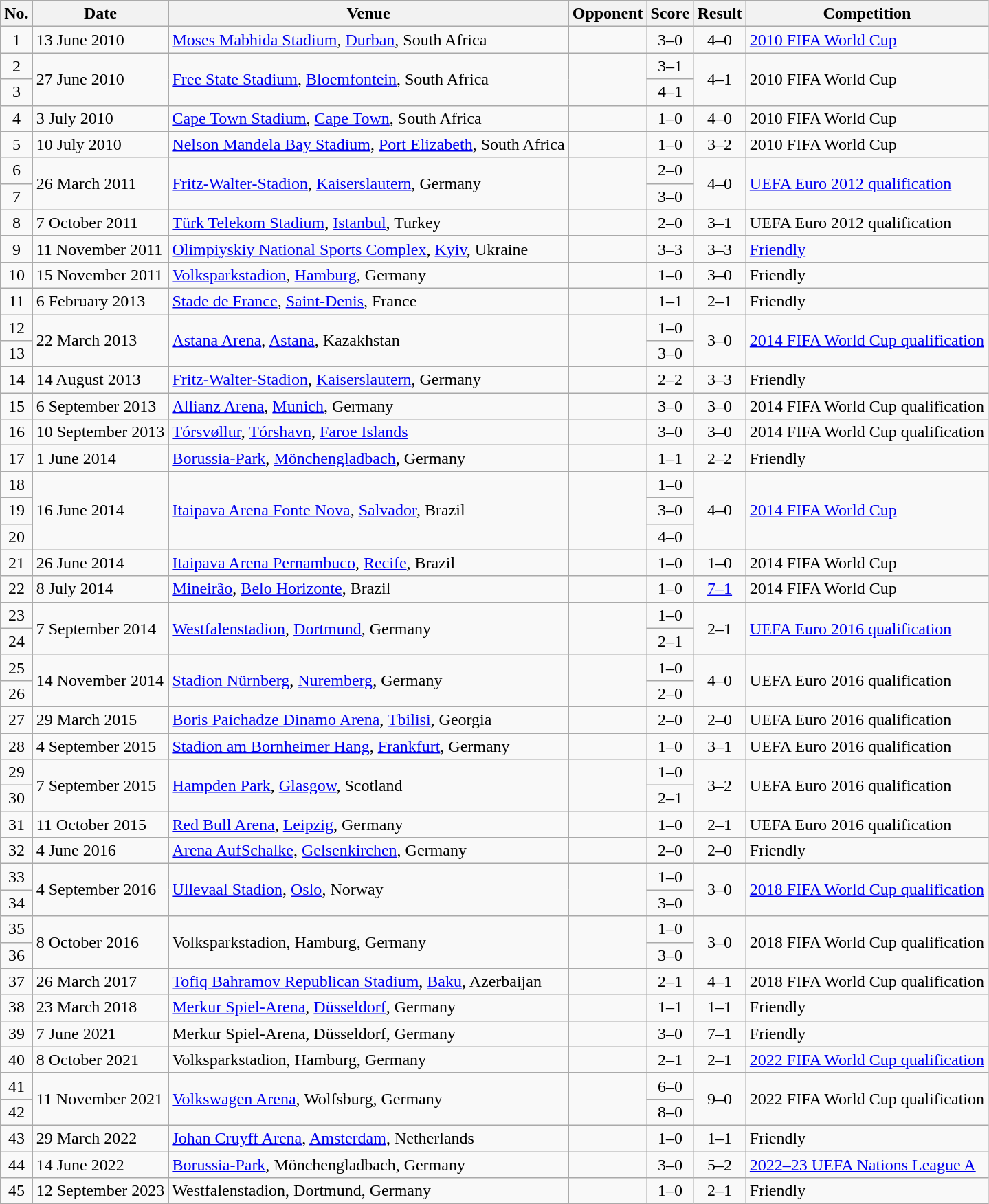<table class="wikitable sortable">
<tr>
<th>No.</th>
<th>Date</th>
<th>Venue</th>
<th>Opponent</th>
<th>Score</th>
<th>Result</th>
<th>Competition</th>
</tr>
<tr>
<td align=center>1</td>
<td>13 June 2010</td>
<td><a href='#'>Moses Mabhida Stadium</a>, <a href='#'>Durban</a>, South Africa</td>
<td></td>
<td align=center>3–0</td>
<td align=center>4–0</td>
<td><a href='#'>2010 FIFA World Cup</a></td>
</tr>
<tr>
<td align=center>2</td>
<td rowspan="2">27 June 2010</td>
<td rowspan="2"><a href='#'>Free State Stadium</a>, <a href='#'>Bloemfontein</a>, South Africa</td>
<td rowspan="2"></td>
<td align=center>3–1</td>
<td rowspan="2" align=center>4–1</td>
<td rowspan="2">2010 FIFA World Cup</td>
</tr>
<tr>
<td align=center>3</td>
<td align=center>4–1</td>
</tr>
<tr>
<td align=center>4</td>
<td>3 July 2010</td>
<td><a href='#'>Cape Town Stadium</a>, <a href='#'>Cape Town</a>, South Africa</td>
<td></td>
<td align=center>1–0</td>
<td align=center>4–0</td>
<td>2010 FIFA World Cup</td>
</tr>
<tr>
<td align=center>5</td>
<td>10 July 2010</td>
<td><a href='#'>Nelson Mandela Bay Stadium</a>, <a href='#'>Port Elizabeth</a>, South Africa</td>
<td></td>
<td align=center>1–0</td>
<td align=center>3–2</td>
<td>2010 FIFA World Cup</td>
</tr>
<tr>
<td align=center>6</td>
<td rowspan="2">26 March 2011</td>
<td rowspan="2"><a href='#'>Fritz-Walter-Stadion</a>, <a href='#'>Kaiserslautern</a>, Germany</td>
<td rowspan="2"></td>
<td align=center>2–0</td>
<td rowspan="2" align=center>4–0</td>
<td rowspan="2"><a href='#'>UEFA Euro 2012 qualification</a></td>
</tr>
<tr>
<td align=center>7</td>
<td align=center>3–0</td>
</tr>
<tr>
<td align=center>8</td>
<td>7 October 2011</td>
<td><a href='#'>Türk Telekom Stadium</a>, <a href='#'>Istanbul</a>, Turkey</td>
<td></td>
<td align=center>2–0</td>
<td align=center>3–1</td>
<td>UEFA Euro 2012 qualification</td>
</tr>
<tr>
<td align=center>9</td>
<td>11 November 2011</td>
<td><a href='#'>Olimpiyskiy National Sports Complex</a>, <a href='#'>Kyiv</a>, Ukraine</td>
<td></td>
<td align=center>3–3</td>
<td align=center>3–3</td>
<td><a href='#'>Friendly</a></td>
</tr>
<tr>
<td align=center>10</td>
<td>15 November 2011</td>
<td><a href='#'>Volksparkstadion</a>, <a href='#'>Hamburg</a>, Germany</td>
<td></td>
<td align=center>1–0</td>
<td align=center>3–0</td>
<td>Friendly</td>
</tr>
<tr>
<td align=center>11</td>
<td>6 February 2013</td>
<td><a href='#'>Stade de France</a>, <a href='#'>Saint-Denis</a>, France</td>
<td></td>
<td align=center>1–1</td>
<td align=center>2–1</td>
<td>Friendly</td>
</tr>
<tr>
<td align=center>12</td>
<td rowspan="2">22 March 2013</td>
<td rowspan="2"><a href='#'>Astana Arena</a>, <a href='#'>Astana</a>, Kazakhstan</td>
<td rowspan="2"></td>
<td align=center>1–0</td>
<td rowspan="2" align=center>3–0</td>
<td rowspan="2"><a href='#'>2014 FIFA World Cup qualification</a></td>
</tr>
<tr>
<td align=center>13</td>
<td align=center>3–0</td>
</tr>
<tr>
<td align=center>14</td>
<td>14 August 2013</td>
<td><a href='#'>Fritz-Walter-Stadion</a>, <a href='#'>Kaiserslautern</a>, Germany</td>
<td></td>
<td align=center>2–2</td>
<td align=center>3–3</td>
<td>Friendly</td>
</tr>
<tr>
<td align=center>15</td>
<td>6 September 2013</td>
<td><a href='#'>Allianz Arena</a>, <a href='#'>Munich</a>, Germany</td>
<td></td>
<td align=center>3–0</td>
<td align=center>3–0</td>
<td>2014 FIFA World Cup qualification</td>
</tr>
<tr>
<td align=center>16</td>
<td>10 September 2013</td>
<td><a href='#'>Tórsvøllur</a>, <a href='#'>Tórshavn</a>, <a href='#'>Faroe Islands</a></td>
<td></td>
<td align=center>3–0</td>
<td align=center>3–0</td>
<td>2014 FIFA World Cup qualification</td>
</tr>
<tr>
<td align=center>17</td>
<td>1 June 2014</td>
<td><a href='#'>Borussia-Park</a>, <a href='#'>Mönchengladbach</a>, Germany</td>
<td></td>
<td align=center>1–1</td>
<td align=center>2–2</td>
<td>Friendly</td>
</tr>
<tr>
<td align=center>18</td>
<td rowspan=3>16 June 2014</td>
<td rowspan=3><a href='#'>Itaipava Arena Fonte Nova</a>, <a href='#'>Salvador</a>, Brazil</td>
<td rowspan=3></td>
<td align=center>1–0</td>
<td rowspan="3" align=center>4–0</td>
<td rowspan="3"><a href='#'>2014 FIFA World Cup</a></td>
</tr>
<tr>
<td align=center>19</td>
<td align=center>3–0</td>
</tr>
<tr>
<td align=center>20</td>
<td align=center>4–0</td>
</tr>
<tr>
<td align=center>21</td>
<td>26 June 2014</td>
<td><a href='#'>Itaipava Arena Pernambuco</a>, <a href='#'>Recife</a>, Brazil</td>
<td></td>
<td align=center>1–0</td>
<td align=center>1–0</td>
<td>2014 FIFA World Cup</td>
</tr>
<tr>
<td align=center>22</td>
<td>8 July 2014</td>
<td><a href='#'>Mineirão</a>, <a href='#'>Belo Horizonte</a>, Brazil</td>
<td></td>
<td align=center>1–0</td>
<td align=center><a href='#'>7–1</a></td>
<td>2014 FIFA World Cup</td>
</tr>
<tr>
<td align=center>23</td>
<td rowspan="2">7 September 2014</td>
<td rowspan="2"><a href='#'>Westfalenstadion</a>, <a href='#'>Dortmund</a>, Germany</td>
<td rowspan="2"></td>
<td align=center>1–0</td>
<td rowspan="2" align=center>2–1</td>
<td rowspan="2"><a href='#'>UEFA Euro 2016 qualification</a></td>
</tr>
<tr>
<td align=center>24</td>
<td align=center>2–1</td>
</tr>
<tr>
<td align=center>25</td>
<td rowspan="2">14 November 2014</td>
<td rowspan="2"><a href='#'>Stadion Nürnberg</a>, <a href='#'>Nuremberg</a>, Germany</td>
<td rowspan="2"></td>
<td align=center>1–0</td>
<td rowspan="2" align=center>4–0</td>
<td rowspan="2">UEFA Euro 2016 qualification</td>
</tr>
<tr>
<td align=center>26</td>
<td align=center>2–0</td>
</tr>
<tr>
<td align=center>27</td>
<td>29 March 2015</td>
<td><a href='#'>Boris Paichadze Dinamo Arena</a>, <a href='#'>Tbilisi</a>, Georgia</td>
<td></td>
<td align=center>2–0</td>
<td align=center>2–0</td>
<td>UEFA Euro 2016 qualification</td>
</tr>
<tr>
<td align=center>28</td>
<td>4 September 2015</td>
<td><a href='#'>Stadion am Bornheimer Hang</a>, <a href='#'>Frankfurt</a>, Germany</td>
<td></td>
<td align=center>1–0</td>
<td align=center>3–1</td>
<td>UEFA Euro 2016 qualification</td>
</tr>
<tr>
<td align=center>29</td>
<td rowspan="2">7 September 2015</td>
<td rowspan="2"><a href='#'>Hampden Park</a>, <a href='#'>Glasgow</a>, Scotland</td>
<td rowspan="2"></td>
<td align=center>1–0</td>
<td rowspan="2" align=center>3–2</td>
<td rowspan="2">UEFA Euro 2016 qualification</td>
</tr>
<tr>
<td align=center>30</td>
<td align=center>2–1</td>
</tr>
<tr>
<td align=center>31</td>
<td>11 October 2015</td>
<td><a href='#'>Red Bull Arena</a>, <a href='#'>Leipzig</a>, Germany</td>
<td></td>
<td align=center>1–0</td>
<td align=center>2–1</td>
<td>UEFA Euro 2016 qualification</td>
</tr>
<tr>
<td align=center>32</td>
<td>4 June 2016</td>
<td><a href='#'>Arena AufSchalke</a>, <a href='#'>Gelsenkirchen</a>, Germany</td>
<td></td>
<td align=center>2–0</td>
<td align=center>2–0</td>
<td>Friendly</td>
</tr>
<tr>
<td align=center>33</td>
<td rowspan="2">4 September 2016</td>
<td rowspan="2"><a href='#'>Ullevaal Stadion</a>, <a href='#'>Oslo</a>, Norway</td>
<td rowspan="2"></td>
<td align=center>1–0</td>
<td rowspan="2" align=center>3–0</td>
<td rowspan="2"><a href='#'>2018 FIFA World Cup qualification</a></td>
</tr>
<tr>
<td align=center>34</td>
<td align=center>3–0</td>
</tr>
<tr>
<td align=center>35</td>
<td rowspan="2">8 October 2016</td>
<td rowspan="2">Volksparkstadion, Hamburg, Germany</td>
<td rowspan="2"></td>
<td align=center>1–0</td>
<td rowspan="2" align=center>3–0</td>
<td rowspan="2">2018 FIFA World Cup qualification</td>
</tr>
<tr>
<td align=center>36</td>
<td align=center>3–0</td>
</tr>
<tr>
<td align=center>37</td>
<td>26 March 2017</td>
<td><a href='#'>Tofiq Bahramov Republican Stadium</a>, <a href='#'>Baku</a>, Azerbaijan</td>
<td></td>
<td align=center>2–1</td>
<td align=center>4–1</td>
<td>2018 FIFA World Cup qualification</td>
</tr>
<tr>
<td align=center>38</td>
<td>23 March 2018</td>
<td><a href='#'>Merkur Spiel-Arena</a>, <a href='#'>Düsseldorf</a>, Germany</td>
<td></td>
<td align=center>1–1</td>
<td align=center>1–1</td>
<td>Friendly</td>
</tr>
<tr>
<td align=center>39</td>
<td>7 June 2021</td>
<td>Merkur Spiel-Arena, Düsseldorf, Germany</td>
<td></td>
<td align=center>3–0</td>
<td align=center>7–1</td>
<td>Friendly</td>
</tr>
<tr>
<td align=center>40</td>
<td>8 October 2021</td>
<td>Volksparkstadion, Hamburg, Germany</td>
<td></td>
<td align=center>2–1</td>
<td align=center>2–1</td>
<td><a href='#'>2022 FIFA World Cup qualification</a></td>
</tr>
<tr>
<td align=center>41</td>
<td rowspan="2">11 November 2021</td>
<td rowspan="2"><a href='#'>Volkswagen Arena</a>, Wolfsburg, Germany</td>
<td rowspan="2"></td>
<td align=center>6–0</td>
<td rowspan="2" align=center>9–0</td>
<td rowspan="2">2022 FIFA World Cup qualification</td>
</tr>
<tr>
<td align=center>42</td>
<td align=center>8–0</td>
</tr>
<tr>
<td align=center>43</td>
<td>29 March 2022</td>
<td><a href='#'>Johan Cruyff Arena</a>, <a href='#'>Amsterdam</a>, Netherlands</td>
<td></td>
<td align=center>1–0</td>
<td align=center>1–1</td>
<td>Friendly</td>
</tr>
<tr>
<td align=center>44</td>
<td>14 June 2022</td>
<td><a href='#'>Borussia-Park</a>, Mönchengladbach, Germany</td>
<td></td>
<td align=center>3–0</td>
<td align=center>5–2</td>
<td><a href='#'>2022–23 UEFA Nations League A</a></td>
</tr>
<tr>
<td align=center>45</td>
<td>12 September 2023</td>
<td>Westfalenstadion, Dortmund, Germany</td>
<td></td>
<td align=center>1–0</td>
<td align=center>2–1</td>
<td>Friendly</td>
</tr>
</table>
